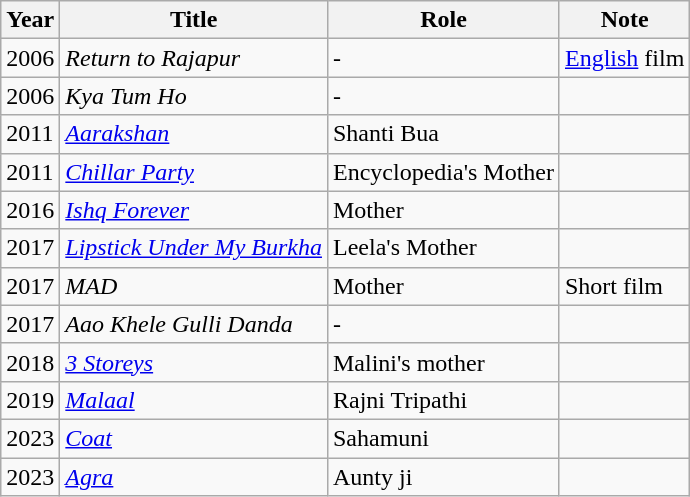<table class="wikitable sortable">
<tr>
<th scope="col">Year</th>
<th scope="col">Title</th>
<th scope="col">Role</th>
<th scope="col">Note</th>
</tr>
<tr>
<td>2006</td>
<td><em>Return to Rajapur</em></td>
<td>-</td>
<td><a href='#'>English</a> film</td>
</tr>
<tr>
<td>2006</td>
<td><em>Kya Tum Ho</em></td>
<td>-</td>
<td></td>
</tr>
<tr>
<td>2011</td>
<td><em><a href='#'>Aarakshan</a></em></td>
<td>Shanti Bua</td>
<td></td>
</tr>
<tr>
<td>2011</td>
<td><em><a href='#'>Chillar Party</a></em></td>
<td>Encyclopedia's Mother</td>
<td></td>
</tr>
<tr>
<td>2016</td>
<td><em><a href='#'>Ishq Forever</a></em></td>
<td>Mother</td>
<td></td>
</tr>
<tr>
<td>2017</td>
<td><em><a href='#'>Lipstick Under My Burkha</a></em></td>
<td>Leela's Mother</td>
<td></td>
</tr>
<tr>
<td>2017</td>
<td><em>MAD</em></td>
<td>Mother</td>
<td>Short film</td>
</tr>
<tr>
<td>2017</td>
<td><em>Aao Khele Gulli Danda</em></td>
<td>-</td>
<td></td>
</tr>
<tr>
<td>2018</td>
<td><em><a href='#'>3 Storeys</a></em></td>
<td>Malini's mother</td>
<td></td>
</tr>
<tr>
<td>2019</td>
<td><em><a href='#'>Malaal</a></em></td>
<td>Rajni Tripathi</td>
<td></td>
</tr>
<tr>
<td>2023</td>
<td><em><a href='#'>Coat</a></em></td>
<td>Sahamuni</td>
<td></td>
</tr>
<tr>
<td>2023</td>
<td><em><a href='#'>Agra</a></em></td>
<td>Aunty ji</td>
<td></td>
</tr>
</table>
